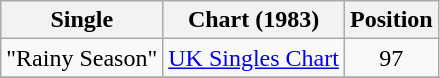<table class="wikitable">
<tr>
<th align="left">Single</th>
<th align="left">Chart (1983)</th>
<th align="left">Position</th>
</tr>
<tr>
<td>"Rainy Season"</td>
<td><a href='#'>UK Singles Chart</a></td>
<td align="center">97</td>
</tr>
<tr>
</tr>
</table>
